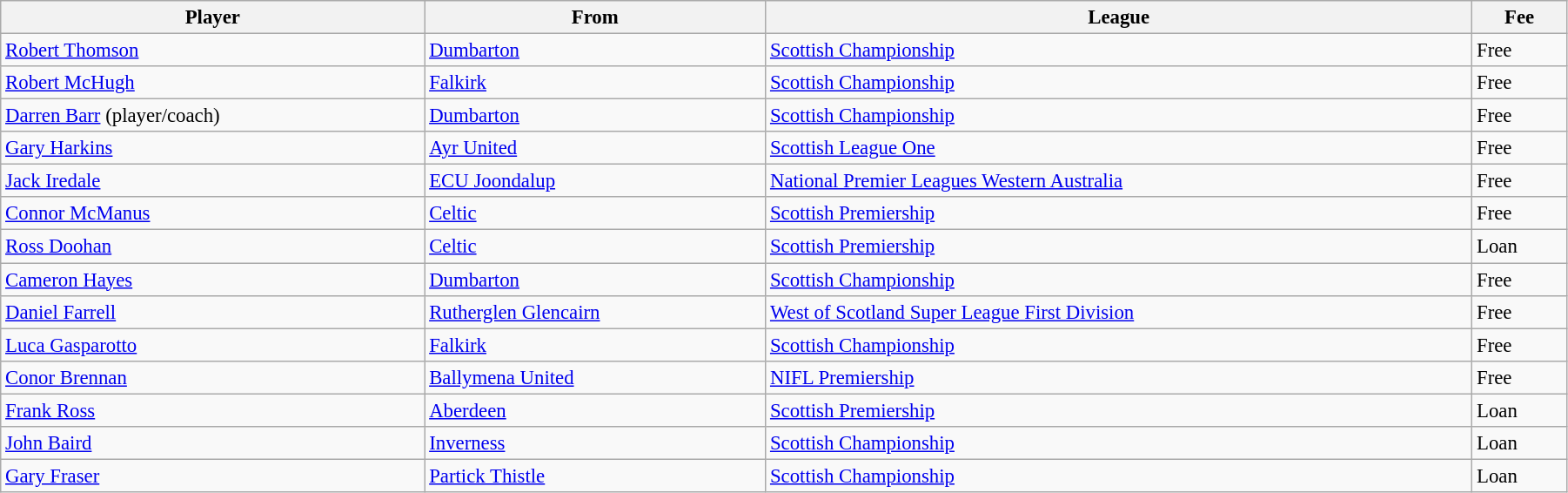<table class="wikitable" style="text-align:center; font-size:95%;width:95%; text-align:left">
<tr>
<th><strong>Player</strong></th>
<th><strong>From</strong></th>
<th><strong>League</strong></th>
<th><strong>Fee</strong></th>
</tr>
<tr>
<td> <a href='#'>Robert Thomson</a></td>
<td> <a href='#'>Dumbarton</a></td>
<td><a href='#'>Scottish Championship</a></td>
<td>Free</td>
</tr>
<tr>
<td> <a href='#'>Robert McHugh</a></td>
<td> <a href='#'>Falkirk</a></td>
<td><a href='#'>Scottish Championship</a></td>
<td>Free</td>
</tr>
<tr>
<td> <a href='#'>Darren Barr</a> (player/coach)</td>
<td> <a href='#'>Dumbarton</a></td>
<td><a href='#'>Scottish Championship</a></td>
<td>Free</td>
</tr>
<tr>
<td> <a href='#'>Gary Harkins</a></td>
<td> <a href='#'>Ayr United</a></td>
<td><a href='#'>Scottish League One</a></td>
<td>Free</td>
</tr>
<tr>
<td> <a href='#'>Jack Iredale</a></td>
<td> <a href='#'>ECU Joondalup</a></td>
<td><a href='#'>National Premier Leagues Western Australia</a></td>
<td>Free</td>
</tr>
<tr>
<td> <a href='#'>Connor McManus</a></td>
<td> <a href='#'>Celtic</a></td>
<td><a href='#'>Scottish Premiership</a></td>
<td>Free</td>
</tr>
<tr>
<td> <a href='#'>Ross Doohan</a></td>
<td> <a href='#'>Celtic</a></td>
<td><a href='#'>Scottish Premiership</a></td>
<td>Loan</td>
</tr>
<tr>
<td> <a href='#'>Cameron Hayes</a></td>
<td> <a href='#'>Dumbarton</a></td>
<td><a href='#'>Scottish Championship</a></td>
<td>Free</td>
</tr>
<tr>
<td> <a href='#'>Daniel Farrell</a></td>
<td> <a href='#'>Rutherglen Glencairn</a></td>
<td><a href='#'>West of Scotland Super League First Division</a></td>
<td>Free</td>
</tr>
<tr>
<td> <a href='#'>Luca Gasparotto</a></td>
<td> <a href='#'>Falkirk</a></td>
<td><a href='#'>Scottish Championship</a></td>
<td>Free</td>
</tr>
<tr>
<td> <a href='#'>Conor Brennan</a></td>
<td> <a href='#'>Ballymena United</a></td>
<td><a href='#'>NIFL Premiership</a></td>
<td>Free</td>
</tr>
<tr>
<td> <a href='#'>Frank Ross</a></td>
<td> <a href='#'>Aberdeen</a></td>
<td><a href='#'>Scottish Premiership</a></td>
<td>Loan</td>
</tr>
<tr>
<td> <a href='#'>John Baird</a></td>
<td> <a href='#'>Inverness</a></td>
<td><a href='#'>Scottish Championship</a></td>
<td>Loan</td>
</tr>
<tr>
<td> <a href='#'>Gary Fraser</a></td>
<td> <a href='#'>Partick Thistle</a></td>
<td><a href='#'>Scottish Championship</a></td>
<td>Loan</td>
</tr>
</table>
